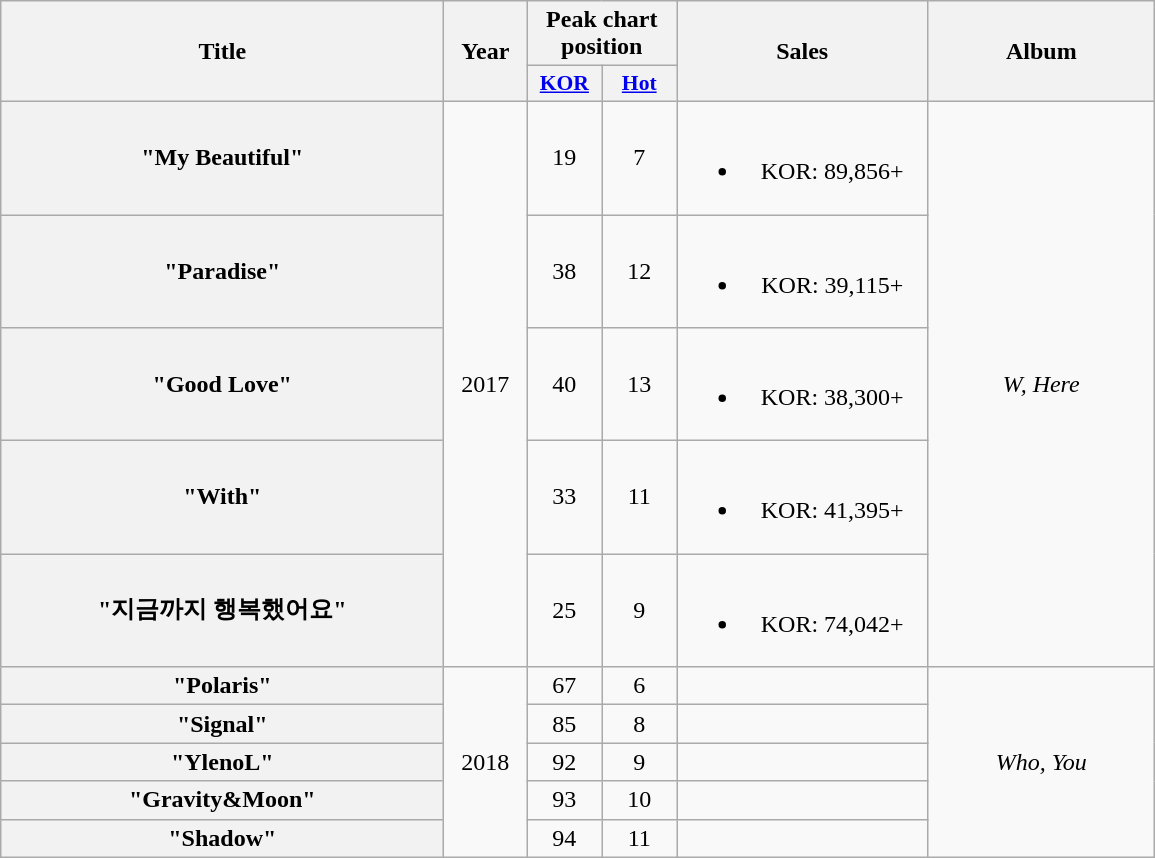<table class="wikitable plainrowheaders" style="text-align:center;">
<tr>
<th scope="col" rowspan="2" style="width:18em;">Title</th>
<th scope="col" rowspan="2" style="width:3em;">Year</th>
<th scope="col" colspan="2">Peak chart position</th>
<th scope="col" rowspan="2" style="width:10em;">Sales</th>
<th scope="col" rowspan="2" style="width:9em;">Album</th>
</tr>
<tr>
<th scope="col" style="width:3em;font-size:90%;"><a href='#'>KOR</a><br></th>
<th scope="col" style="width:3em;font-size:90%;"><a href='#'>Hot</a><br></th>
</tr>
<tr>
<th scope="row">"My Beautiful"</th>
<td rowspan="5">2017</td>
<td>19</td>
<td>7</td>
<td><br><ul><li>KOR: 89,856+</li></ul></td>
<td rowspan="5"><em>W, Here</em></td>
</tr>
<tr>
<th scope="row">"Paradise"<br></th>
<td>38</td>
<td>12</td>
<td><br><ul><li>KOR: 39,115+</li></ul></td>
</tr>
<tr>
<th scope="row">"Good Love"<br></th>
<td>40</td>
<td>13</td>
<td><br><ul><li>KOR: 38,300+</li></ul></td>
</tr>
<tr>
<th scope="row">"With"<br></th>
<td>33</td>
<td>11</td>
<td><br><ul><li>KOR: 41,395+</li></ul></td>
</tr>
<tr>
<th scope="row">"지금까지 행복했어요" <br></th>
<td>25</td>
<td>9</td>
<td><br><ul><li>KOR: 74,042+</li></ul></td>
</tr>
<tr>
<th scope="row">"Polaris"</th>
<td rowspan="5">2018</td>
<td>67</td>
<td>6</td>
<td></td>
<td rowspan="5"><em>Who, You</em></td>
</tr>
<tr>
<th scope="row">"Signal"</th>
<td>85</td>
<td>8</td>
<td></td>
</tr>
<tr>
<th scope="row">"YlenoL"</th>
<td>92</td>
<td>9</td>
<td></td>
</tr>
<tr>
<th scope="row">"Gravity&Moon" </th>
<td>93</td>
<td>10</td>
<td></td>
</tr>
<tr>
<th scope="row">"Shadow"</th>
<td>94</td>
<td>11</td>
<td></td>
</tr>
</table>
